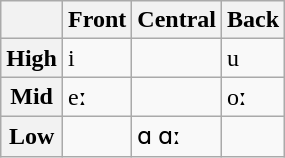<table class="wikitable">
<tr>
<th></th>
<th>Front</th>
<th>Central</th>
<th>Back</th>
</tr>
<tr>
<th>High</th>
<td>i</td>
<td></td>
<td>u</td>
</tr>
<tr>
<th>Mid</th>
<td>eː</td>
<td></td>
<td>oː</td>
</tr>
<tr>
<th>Low</th>
<td></td>
<td>ɑ ɑː</td>
<td></td>
</tr>
</table>
